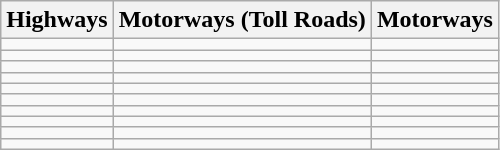<table class="wikitable">
<tr>
<th>Highways</th>
<th>Motorways (Toll Roads)</th>
<th>Motorways</th>
</tr>
<tr>
<td></td>
<td></td>
<td></td>
</tr>
<tr>
<td></td>
<td></td>
<td></td>
</tr>
<tr>
<td></td>
<td></td>
<td></td>
</tr>
<tr>
<td></td>
<td></td>
<td></td>
</tr>
<tr>
<td></td>
<td></td>
<td></td>
</tr>
<tr>
<td></td>
<td></td>
<td></td>
</tr>
<tr>
<td></td>
<td></td>
<td></td>
</tr>
<tr>
<td></td>
<td></td>
<td></td>
</tr>
<tr>
<td></td>
<td></td>
<td></td>
</tr>
<tr>
<td></td>
<td></td>
<td></td>
</tr>
</table>
